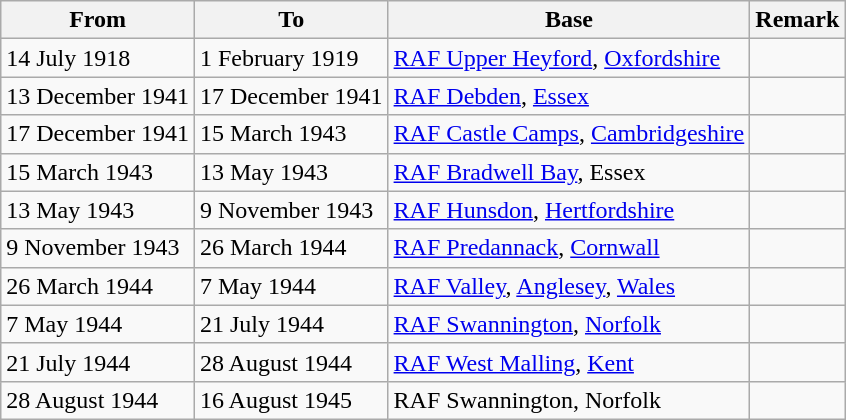<table class="wikitable">
<tr>
<th>From</th>
<th>To</th>
<th>Base</th>
<th>Remark</th>
</tr>
<tr>
<td>14 July 1918</td>
<td>1 February 1919</td>
<td><a href='#'>RAF Upper Heyford</a>, <a href='#'>Oxfordshire</a></td>
<td></td>
</tr>
<tr>
<td>13 December 1941</td>
<td>17 December 1941</td>
<td><a href='#'>RAF Debden</a>, <a href='#'>Essex</a></td>
<td></td>
</tr>
<tr>
<td>17 December 1941</td>
<td>15 March 1943</td>
<td><a href='#'>RAF Castle Camps</a>, <a href='#'>Cambridgeshire</a></td>
<td></td>
</tr>
<tr>
<td>15 March 1943</td>
<td>13 May 1943</td>
<td><a href='#'>RAF Bradwell Bay</a>, Essex</td>
<td></td>
</tr>
<tr>
<td>13 May 1943</td>
<td>9 November 1943</td>
<td><a href='#'>RAF Hunsdon</a>, <a href='#'>Hertfordshire</a></td>
<td></td>
</tr>
<tr>
<td>9 November 1943</td>
<td>26 March 1944</td>
<td><a href='#'>RAF Predannack</a>, <a href='#'>Cornwall</a></td>
<td></td>
</tr>
<tr>
<td>26 March 1944</td>
<td>7 May 1944</td>
<td><a href='#'>RAF Valley</a>, <a href='#'>Anglesey</a>, <a href='#'>Wales</a></td>
<td></td>
</tr>
<tr>
<td>7 May 1944</td>
<td>21 July 1944</td>
<td><a href='#'>RAF Swannington</a>, <a href='#'>Norfolk</a></td>
<td></td>
</tr>
<tr>
<td>21 July 1944</td>
<td>28 August 1944</td>
<td><a href='#'>RAF West Malling</a>, <a href='#'>Kent</a></td>
<td></td>
</tr>
<tr>
<td>28 August 1944</td>
<td>16 August 1945</td>
<td>RAF Swannington, Norfolk</td>
<td></td>
</tr>
</table>
